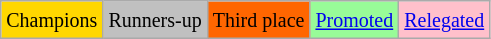<table class="wikitable">
<tr>
<td bgcolor=gold><small>Champions</small></td>
<td bgcolor=silver><small>Runners-up</small></td>
<td bgcolor=ff6600><small>Third place</small></td>
<td bgcolor=palegreen><small><a href='#'>Promoted</a></small></td>
<td bgcolor=pink><small><a href='#'>Relegated</a></small></td>
</tr>
</table>
